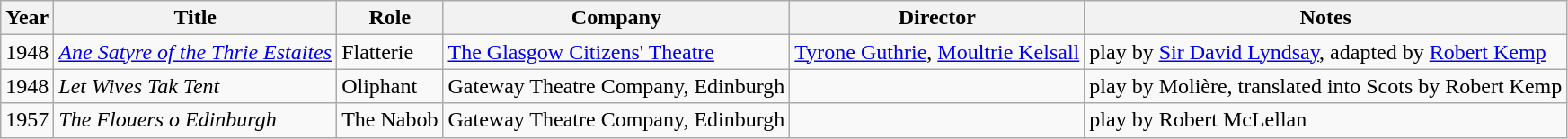<table class="wikitable">
<tr>
<th>Year</th>
<th>Title</th>
<th>Role</th>
<th>Company</th>
<th>Director</th>
<th>Notes</th>
</tr>
<tr>
<td>1948</td>
<td><em><a href='#'>Ane Satyre of the Thrie Estaites</a></em></td>
<td>Flatterie</td>
<td><a href='#'>The Glasgow Citizens' Theatre</a></td>
<td><a href='#'>Tyrone Guthrie</a>, <a href='#'>Moultrie Kelsall</a></td>
<td>play by <a href='#'>Sir David Lyndsay</a>, adapted by <a href='#'>Robert Kemp</a></td>
</tr>
<tr>
<td>1948</td>
<td><em>Let Wives Tak Tent</em></td>
<td>Oliphant</td>
<td>Gateway Theatre Company, Edinburgh</td>
<td></td>
<td>play by Molière, translated into Scots by Robert Kemp</td>
</tr>
<tr>
<td>1957</td>
<td><em>The Flouers o Edinburgh</em></td>
<td>The Nabob</td>
<td>Gateway Theatre Company, Edinburgh</td>
<td></td>
<td>play by Robert McLellan</td>
</tr>
</table>
